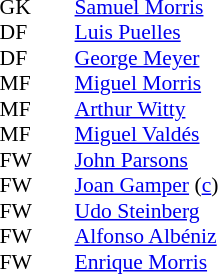<table cellspacing="0" cellpadding="0" style="font-size:90%; margin:0.2em auto;">
<tr>
<th width="25"></th>
<th width="25"></th>
</tr>
<tr>
<td>GK</td>
<td></td>
<td> <a href='#'>Samuel Morris</a></td>
</tr>
<tr>
<td>DF</td>
<td></td>
<td> <a href='#'>Luis Puelles</a></td>
</tr>
<tr>
<td>DF</td>
<td></td>
<td> <a href='#'>George Meyer</a></td>
</tr>
<tr>
<td>MF</td>
<td></td>
<td> <a href='#'>Miguel Morris</a></td>
</tr>
<tr>
<td>MF</td>
<td></td>
<td> <a href='#'>Arthur Witty</a></td>
</tr>
<tr>
<td>MF</td>
<td></td>
<td> <a href='#'>Miguel Valdés</a></td>
</tr>
<tr>
<td>FW</td>
<td></td>
<td> <a href='#'>John Parsons</a></td>
</tr>
<tr>
<td>FW</td>
<td></td>
<td> <a href='#'>Joan Gamper</a> (<a href='#'>c</a>)</td>
</tr>
<tr>
<td>FW</td>
<td></td>
<td> <a href='#'>Udo Steinberg</a></td>
</tr>
<tr>
<td>FW</td>
<td></td>
<td> <a href='#'>Alfonso Albéniz</a></td>
</tr>
<tr>
<td>FW</td>
<td></td>
<td> <a href='#'>Enrique Morris</a></td>
</tr>
</table>
